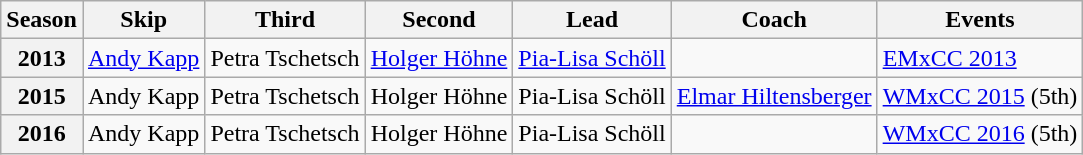<table class="wikitable">
<tr>
<th scope="col">Season</th>
<th scope="col">Skip</th>
<th scope="col">Third</th>
<th scope="col">Second</th>
<th scope="col">Lead</th>
<th scope="col">Coach</th>
<th scope="col">Events</th>
</tr>
<tr>
<th scope="row">2013</th>
<td><a href='#'>Andy Kapp</a></td>
<td>Petra Tschetsch</td>
<td><a href='#'>Holger Höhne</a></td>
<td><a href='#'>Pia-Lisa Schöll</a></td>
<td></td>
<td><a href='#'>EMxCC 2013</a> </td>
</tr>
<tr>
<th scope="row">2015</th>
<td>Andy Kapp</td>
<td>Petra Tschetsch</td>
<td>Holger Höhne</td>
<td>Pia-Lisa Schöll</td>
<td><a href='#'>Elmar Hiltensberger</a></td>
<td><a href='#'>WMxCC 2015</a> (5th)</td>
</tr>
<tr>
<th scope="row">2016</th>
<td>Andy Kapp</td>
<td>Petra Tschetsch</td>
<td>Holger Höhne</td>
<td>Pia-Lisa Schöll</td>
<td></td>
<td><a href='#'>WMxCC 2016</a> (5th)</td>
</tr>
</table>
